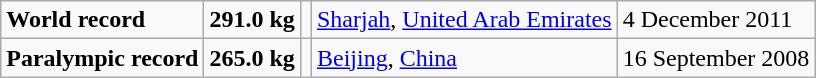<table class="wikitable">
<tr>
<td><strong>World record</strong></td>
<td><strong>291.0 kg</strong></td>
<td></td>
<td><a href='#'>Sharjah</a>, <a href='#'>United Arab Emirates</a></td>
<td>4 December 2011</td>
</tr>
<tr>
<td><strong>Paralympic record</strong></td>
<td><strong>265.0 kg</strong></td>
<td></td>
<td><a href='#'>Beijing</a>, <a href='#'>China</a></td>
<td>16 September 2008</td>
</tr>
</table>
